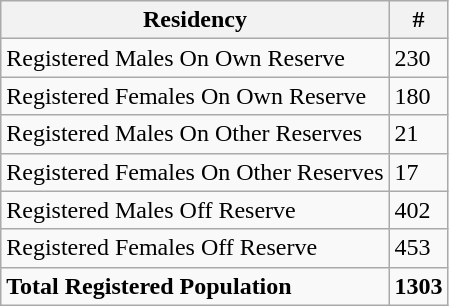<table class="wikitable">
<tr>
<th>Residency</th>
<th>#</th>
</tr>
<tr>
<td>Registered Males On Own Reserve</td>
<td>230</td>
</tr>
<tr>
<td>Registered Females On Own Reserve</td>
<td>180</td>
</tr>
<tr>
<td>Registered Males On Other Reserves</td>
<td>21</td>
</tr>
<tr>
<td>Registered Females On Other Reserves</td>
<td>17</td>
</tr>
<tr>
<td>Registered Males Off Reserve</td>
<td>402</td>
</tr>
<tr>
<td>Registered Females Off Reserve</td>
<td>453</td>
</tr>
<tr>
<td><strong>Total Registered Population</strong></td>
<td><strong>1303</strong></td>
</tr>
</table>
